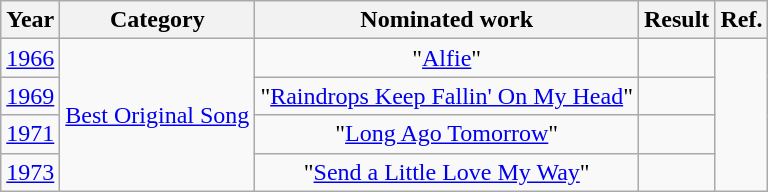<table class="wikitable plainrowheaders" style="text-align:center;">
<tr>
<th>Year</th>
<th>Category</th>
<th>Nominated work</th>
<th>Result</th>
<th>Ref.</th>
</tr>
<tr>
<td><a href='#'>1966</a></td>
<td rowspan="4"><a href='#'>Best Original Song</a></td>
<td>"<a href='#'>Alfie</a>"  <br> </td>
<td></td>
<td align="center" rowspan="4"></td>
</tr>
<tr>
<td><a href='#'>1969</a></td>
<td>"<a href='#'>Raindrops Keep Fallin' On My Head</a>"  <br> </td>
<td></td>
</tr>
<tr>
<td><a href='#'>1971</a></td>
<td>"<a href='#'>Long Ago Tomorrow</a>"  <br> </td>
<td></td>
</tr>
<tr>
<td><a href='#'>1973</a></td>
<td>"<a href='#'>Send a Little Love My Way</a>"  <br> </td>
<td></td>
</tr>
</table>
